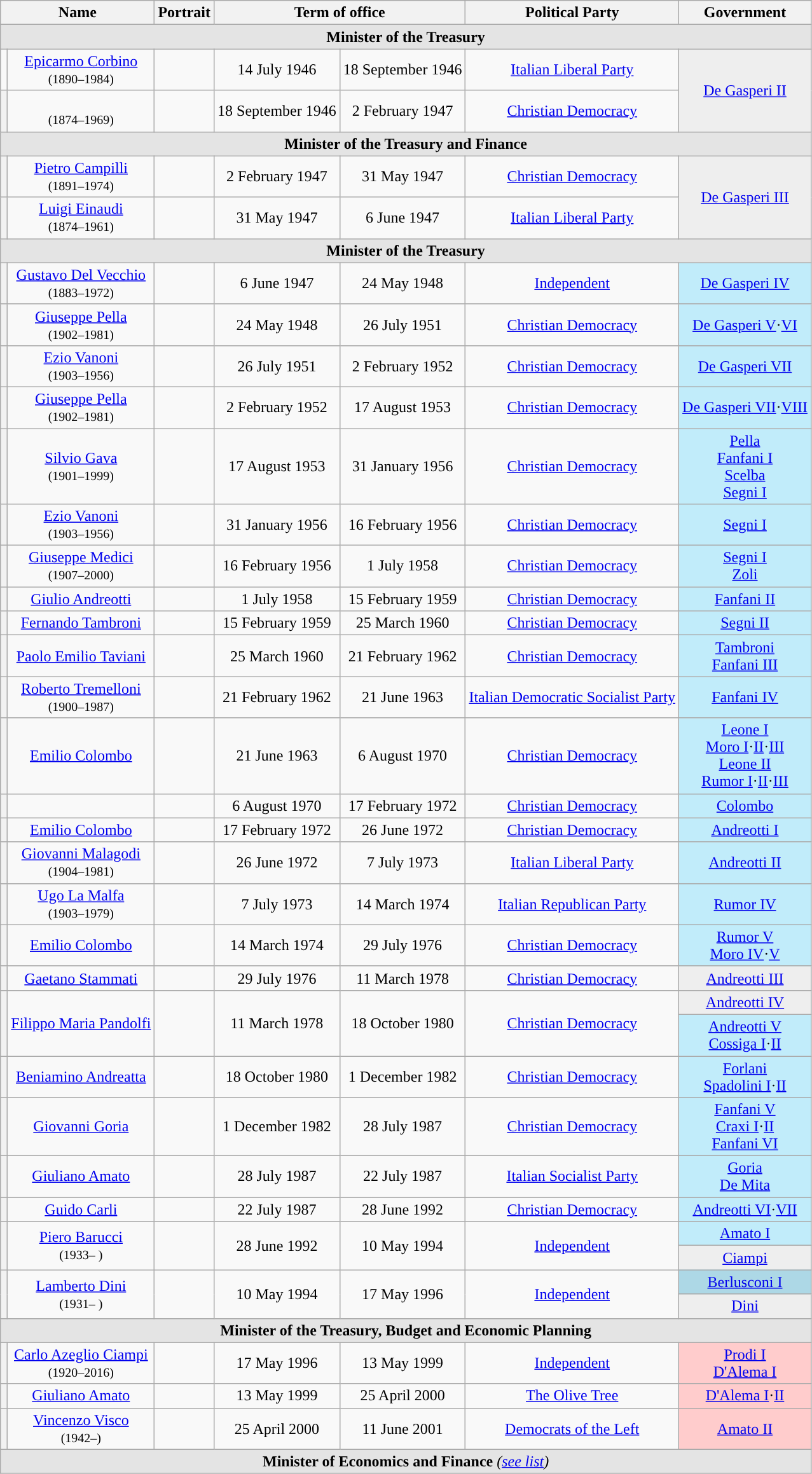<table class="wikitable" style="text-align:center">
<tr>
<th colspan=2>Name<br></th>
<th>Portrait</th>
<th colspan=2>Term of office</th>
<th>Political Party</th>
<th>Government</th>
</tr>
<tr>
<td style="background:#E4E4E4;" colspan=7><strong>Minister of the Treasury</strong></td>
</tr>
<tr>
<td style="background:"></td>
<td><a href='#'>Epicarmo Corbino</a><br><small>(1890–1984)</small></td>
<td></td>
<td>14 July 1946</td>
<td>18 September 1946</td>
<td><a href='#'>Italian Liberal Party</a></td>
<td rowspan=2 bgcolor=#EEEEEE><a href='#'>De Gasperi II</a></td>
</tr>
<tr>
<th style="background:"></th>
<td><br><small>(1874–1969)</small></td>
<td></td>
<td>18 September 1946</td>
<td>2 February 1947</td>
<td><a href='#'>Christian Democracy</a></td>
</tr>
<tr>
<td style="background:#E4E4E4;" colspan=7><strong>Minister of the Treasury and Finance</strong></td>
</tr>
<tr>
<th style="background:"></th>
<td><a href='#'>Pietro Campilli</a><br><small>(1891–1974)</small></td>
<td></td>
<td>2 February 1947</td>
<td>31 May 1947</td>
<td><a href='#'>Christian Democracy</a></td>
<td rowspan=2 bgcolor=#EEEEEE><a href='#'>De Gasperi III</a></td>
</tr>
<tr>
<th style="background:"></th>
<td><a href='#'>Luigi Einaudi</a><br><small>(1874–1961)</small></td>
<td></td>
<td>31 May 1947</td>
<td>6 June 1947</td>
<td><a href='#'>Italian Liberal Party</a></td>
</tr>
<tr>
<td style="background:#E4E4E4;" colspan=7><strong>Minister of the Treasury</strong></td>
</tr>
<tr>
<th style="background:"></th>
<td><a href='#'>Gustavo Del Vecchio</a><br><small>(1883–1972)</small></td>
<td></td>
<td>6 June 1947</td>
<td>24 May 1948</td>
<td><a href='#'>Independent</a></td>
<td bgcolor=#C1ECFA><a href='#'>De Gasperi IV</a></td>
</tr>
<tr>
<th style="background:"></th>
<td><a href='#'>Giuseppe Pella</a><br><small>(1902–1981)</small></td>
<td></td>
<td>24 May 1948</td>
<td>26 July 1951</td>
<td><a href='#'>Christian Democracy</a></td>
<td bgcolor=#C1ECFA><a href='#'>De Gasperi V</a>·<a href='#'>VI</a></td>
</tr>
<tr>
<th style="background:"></th>
<td><a href='#'>Ezio Vanoni</a><br><small>(1903–1956)</small></td>
<td></td>
<td>26 July 1951</td>
<td>2 February 1952</td>
<td><a href='#'>Christian Democracy</a></td>
<td bgcolor=#C1ECFA><a href='#'>De Gasperi VII</a></td>
</tr>
<tr>
<th style="background:"></th>
<td><a href='#'>Giuseppe Pella</a><br><small>(1902–1981)</small></td>
<td></td>
<td>2 February 1952</td>
<td>17 August 1953</td>
<td><a href='#'>Christian Democracy</a></td>
<td bgcolor=#C1ECFA><a href='#'>De Gasperi VII</a>·<a href='#'>VIII</a></td>
</tr>
<tr>
<th style="background:"></th>
<td><a href='#'>Silvio Gava</a><br><small>(1901–1999)</small></td>
<td></td>
<td>17 August 1953</td>
<td>31 January 1956</td>
<td><a href='#'>Christian Democracy</a></td>
<td bgcolor=#C1ECFA><a href='#'>Pella</a><br><a href='#'>Fanfani I</a><br><a href='#'>Scelba</a><br><a href='#'>Segni I</a></td>
</tr>
<tr>
<th style="background:"></th>
<td><a href='#'>Ezio Vanoni</a><br><small>(1903–1956)</small></td>
<td></td>
<td>31 January 1956</td>
<td>16 February 1956</td>
<td><a href='#'>Christian Democracy</a></td>
<td bgcolor=#C1ECFA><a href='#'>Segni I</a></td>
</tr>
<tr>
<th style="background:"></th>
<td><a href='#'>Giuseppe Medici</a><br><small>(1907–2000)</small></td>
<td></td>
<td>16 February 1956</td>
<td>1 July 1958</td>
<td><a href='#'>Christian Democracy</a></td>
<td bgcolor=#C1ECFA><a href='#'>Segni I</a><br><a href='#'>Zoli</a></td>
</tr>
<tr>
<th style="background:"></th>
<td><a href='#'>Giulio Andreotti</a><br></td>
<td></td>
<td>1 July 1958</td>
<td>15 February 1959</td>
<td><a href='#'>Christian Democracy</a></td>
<td bgcolor=#C1ECFA><a href='#'>Fanfani II</a></td>
</tr>
<tr>
<th style="background:"></th>
<td><a href='#'>Fernando Tambroni</a><br></td>
<td></td>
<td>15 February 1959</td>
<td>25 March 1960</td>
<td><a href='#'>Christian Democracy</a></td>
<td bgcolor=#C1ECFA><a href='#'>Segni II</a></td>
</tr>
<tr>
<th style="background:"></th>
<td><a href='#'>Paolo Emilio Taviani</a><br></td>
<td></td>
<td>25 March 1960</td>
<td>21 February 1962</td>
<td><a href='#'>Christian Democracy</a></td>
<td bgcolor=#C1ECFA><a href='#'>Tambroni</a><br><a href='#'>Fanfani III</a></td>
</tr>
<tr>
<th style="background:"></th>
<td><a href='#'>Roberto Tremelloni</a><br><small>(1900–1987)</small></td>
<td></td>
<td>21 February 1962</td>
<td>21 June 1963</td>
<td><a href='#'>Italian Democratic Socialist Party</a></td>
<td bgcolor=#C1ECFA><a href='#'>Fanfani IV</a></td>
</tr>
<tr>
<th style="background:"></th>
<td><a href='#'>Emilio Colombo</a><br></td>
<td></td>
<td>21 June 1963</td>
<td>6 August 1970</td>
<td><a href='#'>Christian Democracy</a></td>
<td bgcolor=#C1ECFA><a href='#'>Leone I</a><br><a href='#'>Moro I</a>·<a href='#'>II</a>·<a href='#'>III</a><br><a href='#'>Leone II</a><br><a href='#'>Rumor I</a>·<a href='#'>II</a>·<a href='#'>III</a></td>
</tr>
<tr>
<th style="background:"></th>
<td><br></td>
<td></td>
<td>6 August 1970</td>
<td>17 February 1972</td>
<td><a href='#'>Christian Democracy</a></td>
<td bgcolor=#C1ECFA><a href='#'>Colombo</a></td>
</tr>
<tr>
<th style="background:"></th>
<td><a href='#'>Emilio Colombo</a><br></td>
<td></td>
<td>17 February 1972</td>
<td>26 June 1972</td>
<td><a href='#'>Christian Democracy</a></td>
<td bgcolor=#C1ECFA><a href='#'>Andreotti I</a></td>
</tr>
<tr>
<th style="background:"></th>
<td><a href='#'>Giovanni Malagodi</a><br><small>(1904–1981)</small></td>
<td></td>
<td>26 June 1972</td>
<td>7 July 1973</td>
<td><a href='#'>Italian Liberal Party</a></td>
<td bgcolor=#C1ECFA><a href='#'>Andreotti II</a></td>
</tr>
<tr>
<th style="background:"></th>
<td><a href='#'>Ugo La Malfa</a><br><small>(1903–1979)</small></td>
<td></td>
<td>7 July 1973</td>
<td>14 March 1974</td>
<td><a href='#'>Italian Republican Party</a></td>
<td bgcolor=#C1ECFA><a href='#'>Rumor IV</a></td>
</tr>
<tr>
<th style="background:"></th>
<td><a href='#'>Emilio Colombo</a><br></td>
<td></td>
<td>14 March 1974</td>
<td>29 July 1976</td>
<td><a href='#'>Christian Democracy</a></td>
<td bgcolor=#C1ECFA><a href='#'>Rumor V</a><br><a href='#'>Moro IV</a>·<a href='#'>V</a></td>
</tr>
<tr>
<th style="background:"></th>
<td><a href='#'>Gaetano Stammati</a><br></td>
<td></td>
<td>29 July 1976</td>
<td>11 March 1978</td>
<td><a href='#'>Christian Democracy</a></td>
<td bgcolor=#EEEEEE><a href='#'>Andreotti III</a></td>
</tr>
<tr>
<th rowspan=2 style="background:"></th>
<td rowspan=2><a href='#'>Filippo Maria Pandolfi</a><br></td>
<td rowspan=2></td>
<td rowspan=2>11 March 1978</td>
<td rowspan=2>18 October 1980</td>
<td rowspan=2><a href='#'>Christian Democracy</a></td>
<td bgcolor=#EEEEEE><a href='#'>Andreotti IV</a></td>
</tr>
<tr>
<td bgcolor=#C1ECFA><a href='#'>Andreotti V</a><br><a href='#'>Cossiga I</a>·<a href='#'>II</a></td>
</tr>
<tr>
<th style="background:"></th>
<td><a href='#'>Beniamino Andreatta</a><br></td>
<td></td>
<td>18 October 1980</td>
<td>1 December 1982</td>
<td><a href='#'>Christian Democracy</a></td>
<td bgcolor=#C1ECFA><a href='#'>Forlani</a><br><a href='#'>Spadolini I</a>·<a href='#'>II</a></td>
</tr>
<tr>
<th style="background:"></th>
<td><a href='#'>Giovanni Goria</a><br></td>
<td></td>
<td>1 December 1982</td>
<td>28 July 1987</td>
<td><a href='#'>Christian Democracy</a></td>
<td bgcolor=#C1ECFA><a href='#'>Fanfani V</a><br><a href='#'>Craxi I</a>·<a href='#'>II</a><br><a href='#'>Fanfani VI</a></td>
</tr>
<tr>
<th style="background:"></th>
<td><a href='#'>Giuliano Amato</a><br></td>
<td></td>
<td>28 July 1987</td>
<td>22 July 1987</td>
<td><a href='#'>Italian Socialist Party</a></td>
<td bgcolor=#C1ECFA><a href='#'>Goria</a><br><a href='#'>De Mita</a></td>
</tr>
<tr>
<th style="background:"></th>
<td><a href='#'>Guido Carli</a><br></td>
<td></td>
<td>22 July 1987</td>
<td>28 June 1992</td>
<td><a href='#'>Christian Democracy</a></td>
<td bgcolor=#C1ECFA><a href='#'>Andreotti VI</a>·<a href='#'>VII</a></td>
</tr>
<tr>
<th rowspan=2 style="background:"></th>
<td rowspan=2><a href='#'>Piero Barucci</a><br><small>(1933– )</small></td>
<td rowspan=2></td>
<td rowspan=2>28 June 1992</td>
<td rowspan=2>10 May 1994</td>
<td rowspan=2><a href='#'>Independent</a></td>
<td bgcolor=#C1ECFA><a href='#'>Amato I</a></td>
</tr>
<tr>
<td bgcolor=#EEEEEE><a href='#'>Ciampi</a></td>
</tr>
<tr>
<th rowspan=2 style="background:"></th>
<td rowspan=2><a href='#'>Lamberto Dini</a><br><small>(1931– )</small></td>
<td rowspan=2></td>
<td rowspan=2>10 May 1994</td>
<td rowspan=2>17 May 1996</td>
<td rowspan=2><a href='#'>Independent</a></td>
<td bgcolor=#ADD8E6><a href='#'>Berlusconi I</a></td>
</tr>
<tr>
<td bgcolor=#EEEEEE><a href='#'>Dini</a></td>
</tr>
<tr>
<td style="background:#E4E4E4;" colspan=7><strong>Minister of the Treasury, Budget and Economic Planning</strong></td>
</tr>
<tr>
<th style="background:"></th>
<td><a href='#'>Carlo Azeglio Ciampi</a><br><small>(1920–2016)</small></td>
<td></td>
<td>17 May 1996</td>
<td>13 May 1999</td>
<td><a href='#'>Independent</a></td>
<td bgcolor=#FFCCCC><a href='#'>Prodi I</a><br><a href='#'>D'Alema I</a></td>
</tr>
<tr>
<th style="background:"></th>
<td><a href='#'>Giuliano Amato</a><br></td>
<td></td>
<td>13 May 1999</td>
<td>25 April 2000</td>
<td><a href='#'>The Olive Tree</a></td>
<td bgcolor=#FFCCCC><a href='#'>D'Alema I</a>·<a href='#'>II</a></td>
</tr>
<tr>
<th style="background:"></th>
<td><a href='#'>Vincenzo Visco</a><br><small>(1942–)</small></td>
<td></td>
<td>25 April 2000</td>
<td>11 June 2001</td>
<td><a href='#'>Democrats of the Left</a></td>
<td bgcolor=#FFCCCC><a href='#'>Amato II</a></td>
</tr>
<tr>
<td style="background:#E4E4E4;" colspan=7><strong>Minister of Economics and Finance</strong> <em>(<a href='#'>see list</a>)</em></td>
</tr>
</table>
